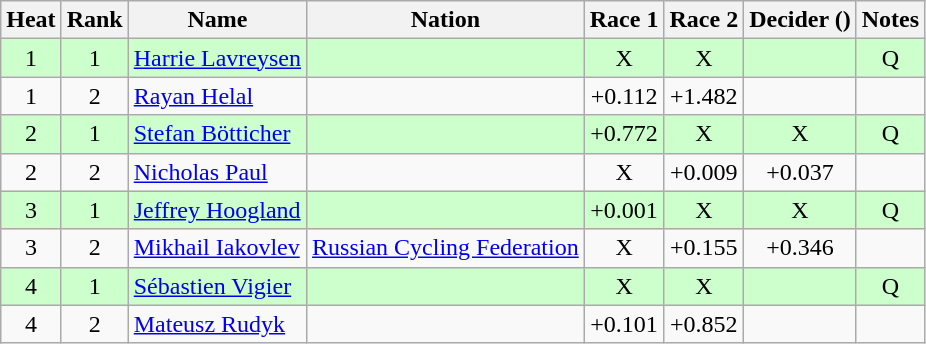<table class="wikitable sortable" style="text-align:center">
<tr>
<th>Heat</th>
<th>Rank</th>
<th>Name</th>
<th>Nation</th>
<th>Race 1</th>
<th>Race 2</th>
<th>Decider ()</th>
<th>Notes</th>
</tr>
<tr bgcolor=ccffcc>
<td>1</td>
<td>1</td>
<td align=left><a href='#'>Harrie Lavreysen</a></td>
<td align=left></td>
<td>X</td>
<td>X</td>
<td></td>
<td>Q</td>
</tr>
<tr>
<td>1</td>
<td>2</td>
<td align=left><a href='#'>Rayan Helal</a></td>
<td align=left></td>
<td>+0.112</td>
<td>+1.482</td>
<td></td>
<td></td>
</tr>
<tr bgcolor=ccffcc>
<td>2</td>
<td>1</td>
<td align=left><a href='#'>Stefan Bötticher</a></td>
<td align=left></td>
<td>+0.772</td>
<td>X</td>
<td>X</td>
<td>Q</td>
</tr>
<tr>
<td>2</td>
<td>2</td>
<td align=left><a href='#'>Nicholas Paul</a></td>
<td align=left></td>
<td>X</td>
<td>+0.009</td>
<td>+0.037</td>
<td></td>
</tr>
<tr bgcolor=ccffcc>
<td>3</td>
<td>1</td>
<td align=left><a href='#'>Jeffrey Hoogland</a></td>
<td align=left></td>
<td>+0.001</td>
<td>X</td>
<td>X</td>
<td>Q</td>
</tr>
<tr>
<td>3</td>
<td>2</td>
<td align=left><a href='#'>Mikhail Iakovlev</a></td>
<td align=left><a href='#'>Russian Cycling Federation</a></td>
<td>X</td>
<td>+0.155</td>
<td>+0.346</td>
<td></td>
</tr>
<tr bgcolor=ccffcc>
<td>4</td>
<td>1</td>
<td align=left><a href='#'>Sébastien Vigier</a></td>
<td align=left></td>
<td>X</td>
<td>X</td>
<td></td>
<td>Q</td>
</tr>
<tr>
<td>4</td>
<td>2</td>
<td align=left><a href='#'>Mateusz Rudyk</a></td>
<td align=left></td>
<td>+0.101</td>
<td>+0.852</td>
<td></td>
<td></td>
</tr>
</table>
